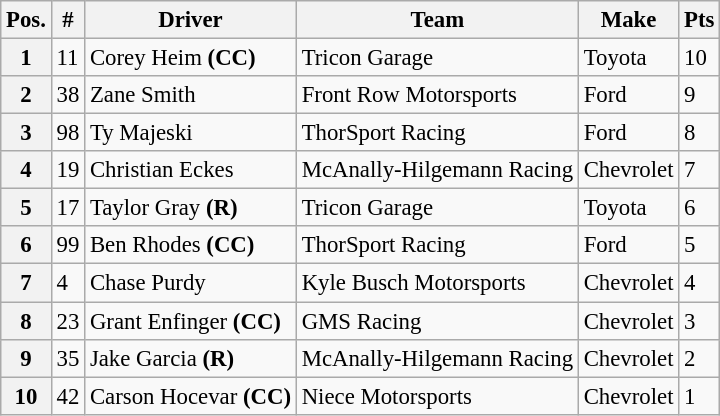<table class="wikitable" style="font-size:95%">
<tr>
<th>Pos.</th>
<th>#</th>
<th>Driver</th>
<th>Team</th>
<th>Make</th>
<th>Pts</th>
</tr>
<tr>
<th>1</th>
<td>11</td>
<td>Corey Heim <strong>(CC)</strong></td>
<td>Tricon Garage</td>
<td>Toyota</td>
<td>10</td>
</tr>
<tr>
<th>2</th>
<td>38</td>
<td>Zane Smith</td>
<td>Front Row Motorsports</td>
<td>Ford</td>
<td>9</td>
</tr>
<tr>
<th>3</th>
<td>98</td>
<td>Ty Majeski</td>
<td>ThorSport Racing</td>
<td>Ford</td>
<td>8</td>
</tr>
<tr>
<th>4</th>
<td>19</td>
<td>Christian Eckes</td>
<td>McAnally-Hilgemann Racing</td>
<td>Chevrolet</td>
<td>7</td>
</tr>
<tr>
<th>5</th>
<td>17</td>
<td>Taylor Gray <strong>(R)</strong></td>
<td>Tricon Garage</td>
<td>Toyota</td>
<td>6</td>
</tr>
<tr>
<th>6</th>
<td>99</td>
<td>Ben Rhodes <strong>(CC)</strong></td>
<td>ThorSport Racing</td>
<td>Ford</td>
<td>5</td>
</tr>
<tr>
<th>7</th>
<td>4</td>
<td>Chase Purdy</td>
<td>Kyle Busch Motorsports</td>
<td>Chevrolet</td>
<td>4</td>
</tr>
<tr>
<th>8</th>
<td>23</td>
<td>Grant Enfinger <strong>(CC)</strong></td>
<td>GMS Racing</td>
<td>Chevrolet</td>
<td>3</td>
</tr>
<tr>
<th>9</th>
<td>35</td>
<td>Jake Garcia <strong>(R)</strong></td>
<td>McAnally-Hilgemann Racing</td>
<td>Chevrolet</td>
<td>2</td>
</tr>
<tr>
<th>10</th>
<td>42</td>
<td>Carson Hocevar <strong>(CC)</strong></td>
<td>Niece Motorsports</td>
<td>Chevrolet</td>
<td>1</td>
</tr>
</table>
